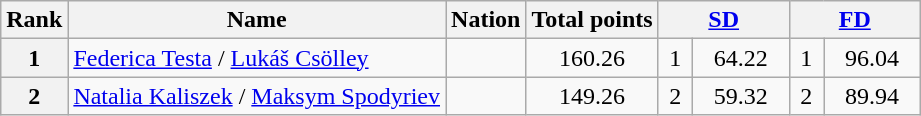<table class="wikitable sortable">
<tr>
<th>Rank</th>
<th>Name</th>
<th>Nation</th>
<th>Total points</th>
<th colspan=2 width=80px><a href='#'>SD</a></th>
<th colspan=2 width=80px><a href='#'>FD</a></th>
</tr>
<tr>
<th>1</th>
<td><a href='#'>Federica Testa</a> / <a href='#'>Lukáš Csölley</a></td>
<td></td>
<td align=center>160.26</td>
<td align=center>1</td>
<td align=center>64.22</td>
<td align=center>1</td>
<td align=center>96.04</td>
</tr>
<tr>
<th>2</th>
<td><a href='#'>Natalia Kaliszek</a> / <a href='#'>Maksym Spodyriev</a></td>
<td></td>
<td align=center>149.26</td>
<td align=center>2</td>
<td align=center>59.32</td>
<td align=center>2</td>
<td align=center>89.94</td>
</tr>
</table>
